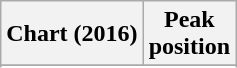<table class="wikitable sortable">
<tr>
<th>Chart (2016)</th>
<th>Peak<br>position</th>
</tr>
<tr>
</tr>
<tr>
</tr>
<tr>
</tr>
<tr>
</tr>
<tr>
</tr>
</table>
